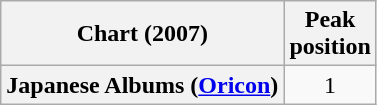<table class="wikitable sortable plainrowheaders">
<tr>
<th scope="col">Chart (2007)</th>
<th scope="col">Peak<br>position</th>
</tr>
<tr>
<th scope="row">Japanese Albums (<a href='#'>Oricon</a>)</th>
<td align="center">1</td>
</tr>
</table>
